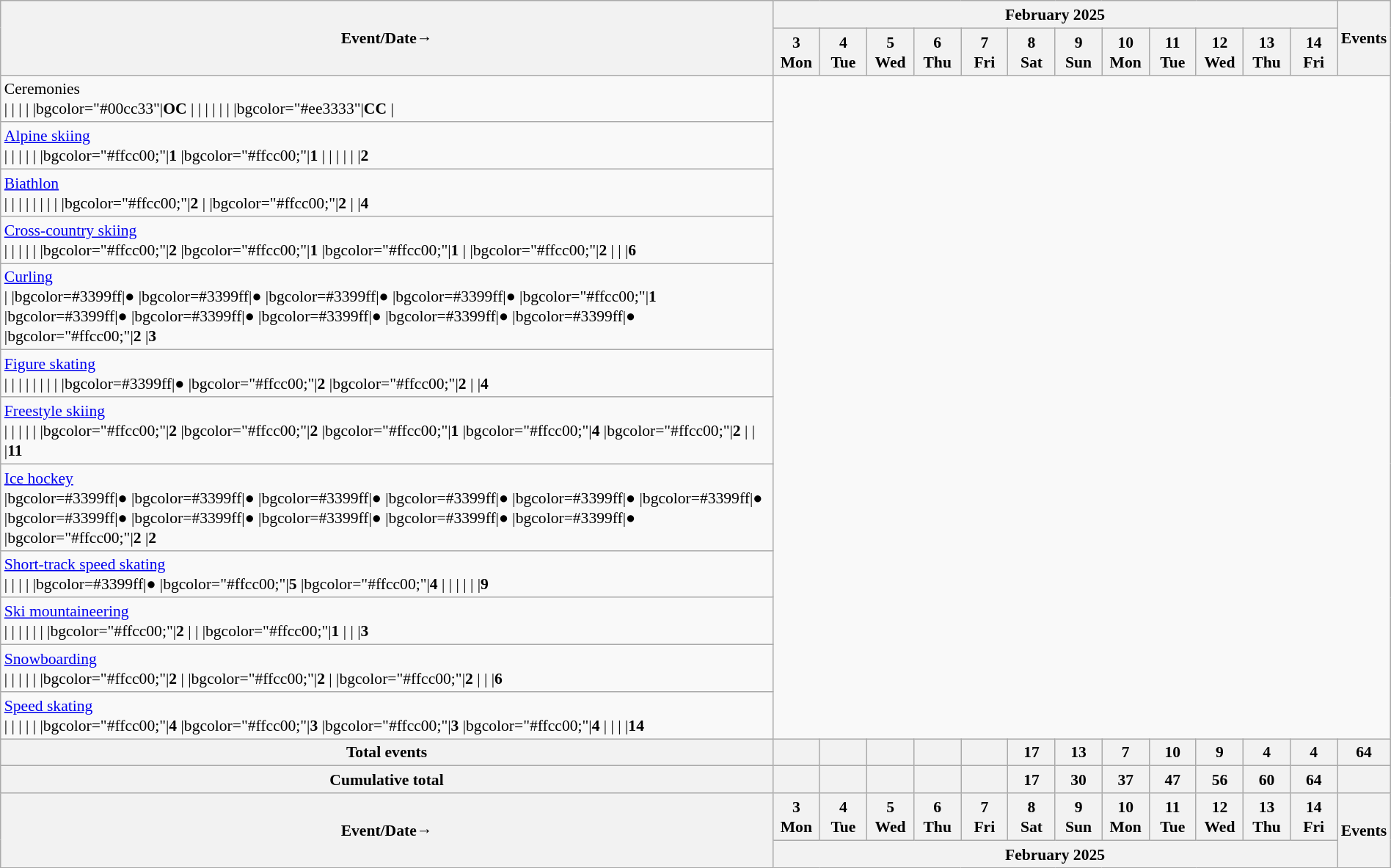<table class="wikitable" style="font-size:90%; line-height:1.25em; margin:0.5em auto; text-align:center">
<tr>
<th colspan=2 rowspan=2>Event/Date→</th>
<th colspan=12>February 2025</th>
<th rowspan=2>Events</th>
</tr>
<tr>
<th style=width:2.5em;>3<br>Mon</th>
<th style=width:2.5em;>4<br>Tue</th>
<th style=width:2.5em;>5<br>Wed</th>
<th style=width:2.5em;>6<br>Thu</th>
<th style=width:2.5em;>7<br>Fri</th>
<th style=width:2.5em;>8<br>Sat</th>
<th style=width:2.5em;>9<br>Sun</th>
<th style=width:2.5em;>10<br>Mon</th>
<th style=width:2.5em;>11<br>Tue</th>
<th style=width:2.5em;>12<br>Wed</th>
<th style=width:2.5em;>13<br>Thu</th>
<th style=width:2.5em;>14<br>Fri</th>
</tr>
<tr>
<td align=left colspan=2>Ceremonies<br>|
|
|
|
|bgcolor="#00cc33"|<strong>OC</strong>
|
|
|
|
|
|
|bgcolor="#ee3333"|<strong>CC</strong>
|</td>
</tr>
<tr style="text-align:center;">
<td align=left colspan=2> <a href='#'>Alpine skiing</a><br>|
|
|
|
|
|bgcolor="#ffcc00;"|<strong>1</strong>
|bgcolor="#ffcc00;"|<strong>1</strong>
|
|
|
|
|
|<strong>2</strong></td>
</tr>
<tr style="text-align:center;">
<td align=left colspan=2> <a href='#'>Biathlon</a><br>|
|
|
|
|
|
|
|
|bgcolor="#ffcc00;"|<strong>2</strong>
|
|bgcolor="#ffcc00;"|<strong>2</strong>
|
|<strong>4</strong></td>
</tr>
<tr>
<td align=left colspan=2> <a href='#'>Cross-country skiing</a><br>|
|
|
|
|
|bgcolor="#ffcc00;"|<strong>2</strong>
|bgcolor="#ffcc00;"|<strong>1</strong>
|bgcolor="#ffcc00;"|<strong>1</strong>
|
|bgcolor="#ffcc00;"|<strong>2</strong>
|
|
|<strong>6</strong></td>
</tr>
<tr style="text-align:center;">
<td align=left colspan=2> <a href='#'>Curling</a><br>|
|bgcolor=#3399ff|●
|bgcolor=#3399ff|●
|bgcolor=#3399ff|●
|bgcolor=#3399ff|●
|bgcolor="#ffcc00;"|<strong>1</strong>
|bgcolor=#3399ff|●
|bgcolor=#3399ff|●
|bgcolor=#3399ff|●
|bgcolor=#3399ff|●
|bgcolor=#3399ff|●
|bgcolor="#ffcc00;"|<strong>2</strong>
|<strong>3</strong></td>
</tr>
<tr style="text-align:center;">
<td align=left colspan=2> <a href='#'>Figure skating</a><br>|
|
|
|
|
|
|
|
|bgcolor=#3399ff|●
|bgcolor="#ffcc00;"|<strong>2</strong>
|bgcolor="#ffcc00;"|<strong>2</strong>
|
|<strong>4</strong></td>
</tr>
<tr>
<td align=left colspan=2> <a href='#'>Freestyle skiing</a><br>|
|
|
|
|
|bgcolor="#ffcc00;"|<strong>2</strong>
|bgcolor="#ffcc00;"|<strong>2</strong>
|bgcolor="#ffcc00;"|<strong>1</strong>
|bgcolor="#ffcc00;"|<strong>4</strong>
|bgcolor="#ffcc00;"|<strong>2</strong>
|
|
|<strong>11</strong></td>
</tr>
<tr style="text-align:center;">
<td align=left colspan=2> <a href='#'>Ice hockey</a><br>|bgcolor=#3399ff|●
|bgcolor=#3399ff|●
|bgcolor=#3399ff|●
|bgcolor=#3399ff|●
|bgcolor=#3399ff|●
|bgcolor=#3399ff|●
|bgcolor=#3399ff|●
|bgcolor=#3399ff|●
|bgcolor=#3399ff|●
|bgcolor=#3399ff|●
|bgcolor=#3399ff|●
|bgcolor="#ffcc00;"|<strong>2</strong>
|<strong>2</strong></td>
</tr>
<tr>
<td align=left colspan=2> <a href='#'>Short-track speed skating</a><br>|
|
|
|
|bgcolor=#3399ff|●
|bgcolor="#ffcc00;"|<strong>5</strong>
|bgcolor="#ffcc00;"|<strong>4</strong>
|
|
|
|
|
|<strong>9</strong></td>
</tr>
<tr style="text-align:center;">
<td align=left colspan=2> <a href='#'>Ski mountaineering</a><br>|
|
|
|
|
|
|bgcolor="#ffcc00;"|<strong>2</strong>
|
|
|bgcolor="#ffcc00;"|<strong>1</strong>
|
|
|<strong>3</strong></td>
</tr>
<tr>
<td align=left colspan=2> <a href='#'>Snowboarding</a><br>|
|
|
|
|
|bgcolor="#ffcc00;"|<strong>2</strong>
|
|bgcolor="#ffcc00;"|<strong>2</strong>
|
|bgcolor="#ffcc00;"|<strong>2</strong>
|
|
|<strong>6</strong></td>
</tr>
<tr>
<td align=left colspan=2> <a href='#'>Speed skating</a><br>|
|
|
|
|
|bgcolor="#ffcc00;"|<strong>4</strong>
|bgcolor="#ffcc00;"|<strong>3</strong>
|bgcolor="#ffcc00;"|<strong>3</strong>
|bgcolor="#ffcc00;"|<strong>4</strong>
|
|
|
|<strong>14</strong></td>
</tr>
<tr>
<th colspan=2>Total events</th>
<th></th>
<th></th>
<th></th>
<th></th>
<th></th>
<th>17</th>
<th>13</th>
<th>7</th>
<th>10</th>
<th>9</th>
<th>4</th>
<th>4</th>
<th>64</th>
</tr>
<tr>
<th colspan=2>Cumulative total</th>
<th></th>
<th></th>
<th></th>
<th></th>
<th></th>
<th>17</th>
<th>30</th>
<th>37</th>
<th>47</th>
<th>56</th>
<th>60</th>
<th>64</th>
<th></th>
</tr>
<tr>
<th colspan=2 rowspan=2>Event/Date→</th>
<th style=width:2.5em;>3<br>Mon</th>
<th style=width:2.5em;>4<br>Tue</th>
<th style=width:2.5em;>5<br>Wed</th>
<th style=width:2.5em;>6<br>Thu</th>
<th style=width:2.5em;>7<br>Fri</th>
<th style=width:2.5em;>8<br>Sat</th>
<th style=width:2.5em;>9<br>Sun</th>
<th style=width:2.5em;>10<br>Mon</th>
<th style=width:2.5em;>11<br>Tue</th>
<th style=width:2.5em;>12<br>Wed</th>
<th style=width:2.5em;>13<br>Thu</th>
<th style=width:2.5em;>14<br>Fri</th>
<th rowspan=2>Events</th>
</tr>
<tr>
<th colspan=12>February 2025</th>
</tr>
</table>
